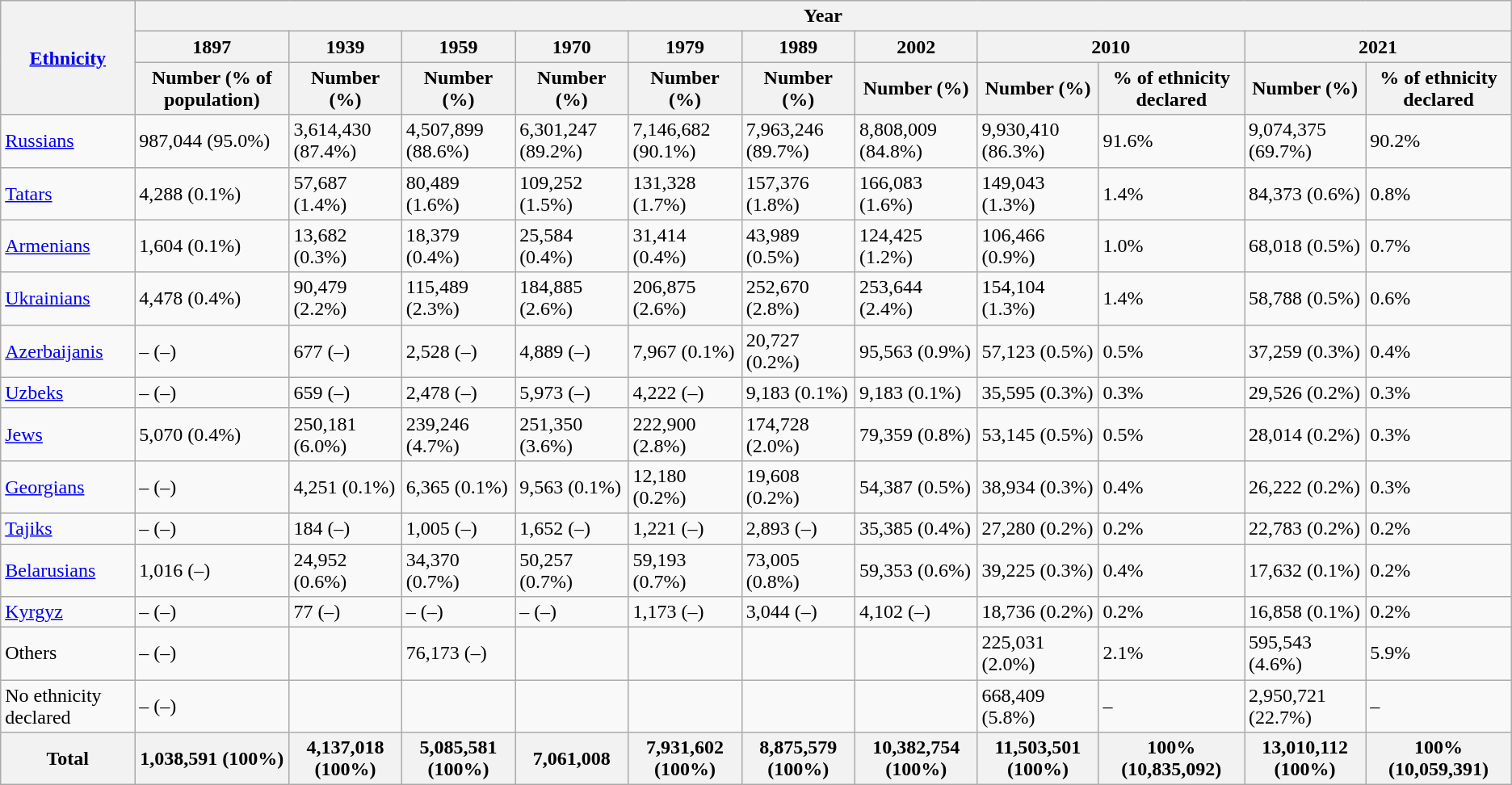<table class="wikitable">
<tr>
<th rowspan="3" style="text-align:center;"><a href='#'>Ethnicity</a></th>
<th colspan="11">Year</th>
</tr>
<tr>
<th>1897</th>
<th>1939</th>
<th>1959</th>
<th>1970</th>
<th>1979</th>
<th>1989</th>
<th>2002</th>
<th colspan="2">2010</th>
<th colspan="2">2021</th>
</tr>
<tr>
<th>Number (% of population)</th>
<th>Number (%)</th>
<th>Number (%)</th>
<th>Number (%)</th>
<th>Number (%)</th>
<th>Number (%)</th>
<th>Number (%)</th>
<th>Number (%)</th>
<th>% of ethnicity declared</th>
<th>Number (%)</th>
<th>% of ethnicity declared</th>
</tr>
<tr>
<td><a href='#'>Russians</a></td>
<td>987,044 (95.0%)</td>
<td>3,614,430<br>(87.4%)</td>
<td>4,507,899 (88.6%)</td>
<td>6,301,247 (89.2%)</td>
<td>7,146,682 (90.1%)</td>
<td>7,963,246 (89.7%)</td>
<td>8,808,009 (84.8%)</td>
<td>9,930,410 (86.3%)</td>
<td>91.6%</td>
<td>9,074,375 (69.7%)</td>
<td>90.2%</td>
</tr>
<tr>
<td><a href='#'>Tatars</a></td>
<td>4,288 (0.1%)</td>
<td>57,687 (1.4%)</td>
<td>80,489 (1.6%)</td>
<td>109,252 (1.5%)</td>
<td>131,328 (1.7%)</td>
<td>157,376 (1.8%)</td>
<td>166,083 (1.6%)</td>
<td>149,043 (1.3%)</td>
<td>1.4%</td>
<td>84,373 (0.6%)</td>
<td>0.8%</td>
</tr>
<tr>
<td><a href='#'>Armenians</a></td>
<td>1,604 (0.1%)</td>
<td>13,682 (0.3%)</td>
<td>18,379 (0.4%)</td>
<td>25,584 (0.4%)</td>
<td>31,414 (0.4%)</td>
<td>43,989 (0.5%)</td>
<td>124,425 (1.2%)</td>
<td>106,466 (0.9%)</td>
<td>1.0%</td>
<td>68,018 (0.5%)</td>
<td>0.7%</td>
</tr>
<tr>
<td><a href='#'>Ukrainians</a></td>
<td>4,478 (0.4%)</td>
<td>90,479 (2.2%)</td>
<td>115,489 (2.3%)</td>
<td>184,885 (2.6%)</td>
<td>206,875 (2.6%)</td>
<td>252,670 (2.8%)</td>
<td>253,644 (2.4%)</td>
<td>154,104 (1.3%)</td>
<td>1.4%</td>
<td>58,788 (0.5%)</td>
<td>0.6%</td>
</tr>
<tr>
<td><a href='#'>Azerbaijanis</a></td>
<td>– (–)</td>
<td>677 (–)</td>
<td>2,528 (–)</td>
<td>4,889 (–)</td>
<td>7,967 (0.1%)</td>
<td>20,727 (0.2%)</td>
<td>95,563 (0.9%)</td>
<td>57,123 (0.5%)</td>
<td>0.5%</td>
<td>37,259 (0.3%)</td>
<td>0.4%</td>
</tr>
<tr>
<td><a href='#'>Uzbeks</a></td>
<td>– (–)</td>
<td>659 (–)</td>
<td>2,478 (–)</td>
<td>5,973 (–)</td>
<td>4,222 (–)</td>
<td>9,183 (0.1%)</td>
<td>9,183 (0.1%)</td>
<td>35,595 (0.3%)</td>
<td>0.3%</td>
<td>29,526 (0.2%)</td>
<td>0.3%</td>
</tr>
<tr>
<td><a href='#'>Jews</a></td>
<td>5,070 (0.4%)</td>
<td>250,181 (6.0%)</td>
<td>239,246 (4.7%)</td>
<td>251,350 (3.6%)</td>
<td>222,900 (2.8%)</td>
<td>174,728 (2.0%)</td>
<td>79,359 (0.8%)</td>
<td>53,145 (0.5%)</td>
<td>0.5%</td>
<td>28,014 (0.2%)</td>
<td>0.3%</td>
</tr>
<tr>
<td><a href='#'>Georgians</a></td>
<td>– (–)</td>
<td>4,251 (0.1%)</td>
<td>6,365 (0.1%)</td>
<td>9,563 (0.1%)</td>
<td>12,180 (0.2%)</td>
<td>19,608 (0.2%)</td>
<td>54,387 (0.5%)</td>
<td>38,934 (0.3%)</td>
<td>0.4%</td>
<td>26,222 (0.2%)</td>
<td>0.3%</td>
</tr>
<tr>
<td><a href='#'>Tajiks</a></td>
<td>– (–)</td>
<td>184 (–)</td>
<td>1,005 (–)</td>
<td>1,652 (–)</td>
<td>1,221 (–)</td>
<td>2,893 (–)</td>
<td>35,385 (0.4%)</td>
<td>27,280 (0.2%)</td>
<td>0.2%</td>
<td>22,783 (0.2%)</td>
<td>0.2%</td>
</tr>
<tr>
<td><a href='#'>Belarusians</a></td>
<td>1,016 (–)</td>
<td>24,952 (0.6%)</td>
<td>34,370 (0.7%)</td>
<td>50,257 (0.7%)</td>
<td>59,193 (0.7%)</td>
<td>73,005 (0.8%)</td>
<td>59,353 (0.6%)</td>
<td>39,225 (0.3%)</td>
<td>0.4%</td>
<td>17,632 (0.1%)</td>
<td>0.2%</td>
</tr>
<tr>
<td><a href='#'>Kyrgyz</a></td>
<td>– (–)</td>
<td>77 (–)</td>
<td>– (–)</td>
<td>– (–)</td>
<td>1,173 (–)</td>
<td>3,044 (–)</td>
<td>4,102 (–)</td>
<td>18,736 (0.2%)</td>
<td>0.2%</td>
<td>16,858 (0.1%)</td>
<td>0.2%</td>
</tr>
<tr>
<td>Others</td>
<td>– (–)</td>
<td></td>
<td>76,173 (–)</td>
<td></td>
<td></td>
<td></td>
<td></td>
<td>225,031 (2.0%)</td>
<td>2.1%</td>
<td>595,543 (4.6%)</td>
<td>5.9%</td>
</tr>
<tr>
<td>No ethnicity declared</td>
<td>– (–)</td>
<td></td>
<td></td>
<td></td>
<td></td>
<td></td>
<td></td>
<td>668,409 (5.8%)</td>
<td>–</td>
<td>2,950,721 (22.7%)</td>
<td>–</td>
</tr>
<tr>
<th>Total</th>
<th>1,038,591 (100%)</th>
<th>4,137,018 (100%)</th>
<th>5,085,581 (100%)</th>
<th>7,061,008</th>
<th>7,931,602 (100%)</th>
<th>8,875,579 (100%)</th>
<th>10,382,754 (100%)</th>
<th>11,503,501 (100%)</th>
<th>100% (10,835,092)</th>
<th>13,010,112 (100%)</th>
<th>100% (10,059,391)</th>
</tr>
</table>
